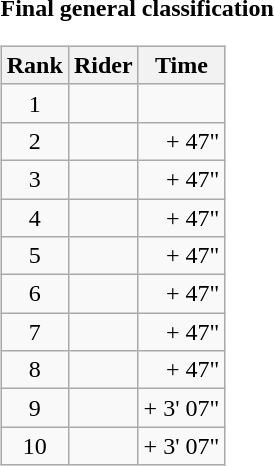<table>
<tr>
<td><strong>Final general classification</strong><br><table class="wikitable">
<tr>
<th scope="col">Rank</th>
<th scope="col">Rider</th>
<th scope="col">Time</th>
</tr>
<tr>
<td style="text-align:center;">1</td>
<td></td>
<td style="text-align:right;"></td>
</tr>
<tr>
<td style="text-align:center;">2</td>
<td></td>
<td style="text-align:right;">+ 47"</td>
</tr>
<tr>
<td style="text-align:center;">3</td>
<td></td>
<td style="text-align:right;">+ 47"</td>
</tr>
<tr>
<td style="text-align:center;">4</td>
<td></td>
<td style="text-align:right;">+ 47"</td>
</tr>
<tr>
<td style="text-align:center;">5</td>
<td></td>
<td style="text-align:right;">+ 47"</td>
</tr>
<tr>
<td style="text-align:center;">6</td>
<td></td>
<td style="text-align:right;">+ 47"</td>
</tr>
<tr>
<td style="text-align:center;">7</td>
<td></td>
<td style="text-align:right;">+ 47"</td>
</tr>
<tr>
<td style="text-align:center;">8</td>
<td></td>
<td style="text-align:right;">+ 47"</td>
</tr>
<tr>
<td style="text-align:center;">9</td>
<td></td>
<td style="text-align:right;">+ 3' 07"</td>
</tr>
<tr>
<td style="text-align:center;">10</td>
<td></td>
<td style="text-align:right;">+ 3' 07"</td>
</tr>
</table>
</td>
</tr>
</table>
